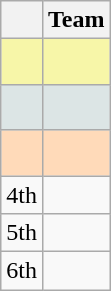<table class="wikitable" style="text-align:center">
<tr>
<th width=15></th>
<th>Team</th>
</tr>
<tr bgcolor="#F7F6A8">
<td align="center" style="height:23px"></td>
<td align=left></td>
</tr>
<tr bgcolor="#DCE5E5">
<td align="center" style="height:23px"></td>
<td align=left></td>
</tr>
<tr bgcolor="#FFDAB9">
<td align="center" style="height:23px"></td>
<td align=left></td>
</tr>
<tr>
<td>4th</td>
<td align=left></td>
</tr>
<tr>
<td>5th</td>
<td align=left></td>
</tr>
<tr>
<td>6th</td>
<td align=left></td>
</tr>
</table>
